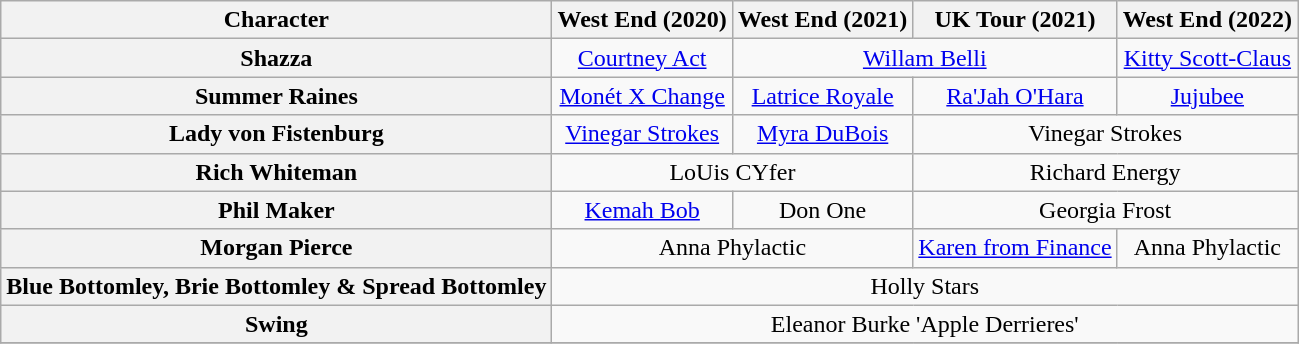<table class="wikitable">
<tr>
<th>Character</th>
<th>West End (2020)</th>
<th>West End (2021)</th>
<th>UK Tour (2021)</th>
<th>West End (2022)</th>
</tr>
<tr>
<th>Shazza</th>
<td align="center"><a href='#'>Courtney Act</a></td>
<td colspan="2" align="center"><a href='#'>Willam Belli</a></td>
<td align="center"><a href='#'>Kitty Scott-Claus</a></td>
</tr>
<tr>
<th>Summer Raines</th>
<td align="center"><a href='#'>Monét X Change</a></td>
<td align="center"><a href='#'>Latrice Royale</a></td>
<td align="center"><a href='#'>Ra'Jah O'Hara</a></td>
<td align="center"><a href='#'>Jujubee</a></td>
</tr>
<tr>
<th>Lady von Fistenburg</th>
<td align="center"><a href='#'>Vinegar Strokes</a></td>
<td align="center"><a href='#'>Myra DuBois</a></td>
<td colspan="2" align="center">Vinegar Strokes</td>
</tr>
<tr>
<th>Rich Whiteman</th>
<td colspan="2" align="center">LoUis CYfer</td>
<td colspan="2" align="center">Richard Energy</td>
</tr>
<tr>
<th>Phil Maker</th>
<td align="center"><a href='#'>Kemah Bob</a></td>
<td align="center">Don One</td>
<td colspan="2" align="center">Georgia Frost</td>
</tr>
<tr>
<th>Morgan Pierce</th>
<td colspan="2" align="center">Anna Phylactic</td>
<td align="center"><a href='#'>Karen from Finance</a></td>
<td align="center">Anna Phylactic</td>
</tr>
<tr>
<th>Blue Bottomley, Brie Bottomley & Spread Bottomley</th>
<td colspan="4" align="center">Holly Stars</td>
</tr>
<tr>
<th>Swing</th>
<td colspan="4" align="center">Eleanor Burke 'Apple Derrieres'</td>
</tr>
<tr>
</tr>
</table>
